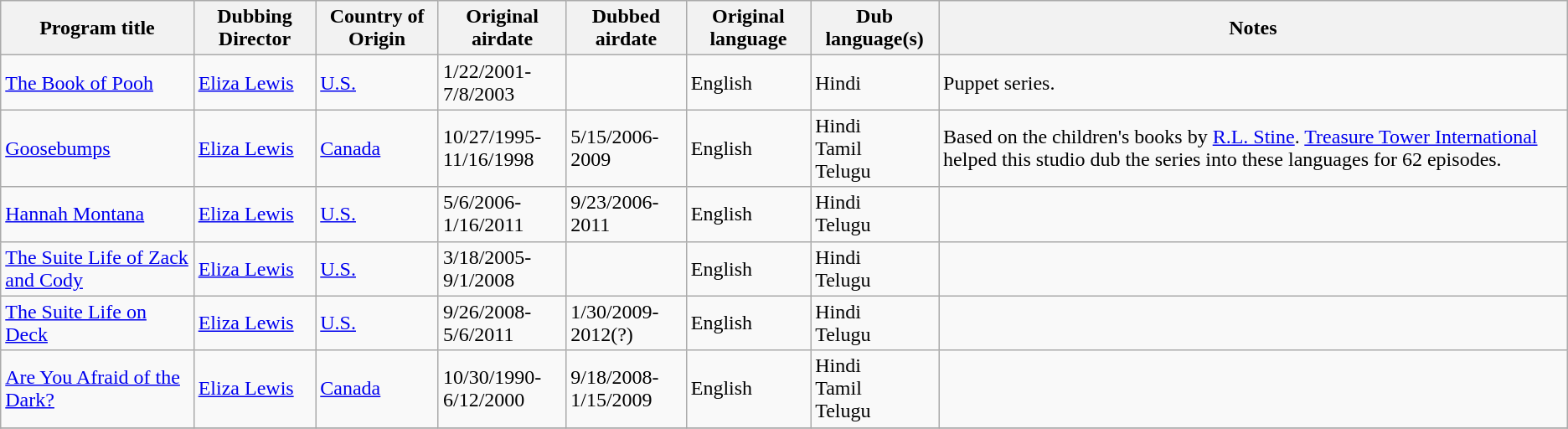<table class="wikitable collapsible collapsed">
<tr>
<th>Program title</th>
<th>Dubbing Director</th>
<th>Country of Origin</th>
<th>Original airdate</th>
<th>Dubbed airdate</th>
<th>Original language</th>
<th>Dub language(s)</th>
<th>Notes</th>
</tr>
<tr>
<td><a href='#'>The Book of Pooh</a></td>
<td><a href='#'>Eliza Lewis</a></td>
<td><a href='#'>U.S.</a></td>
<td>1/22/2001-<br>7/8/2003</td>
<td></td>
<td>English</td>
<td>Hindi</td>
<td>Puppet series.</td>
</tr>
<tr>
<td><a href='#'>Goosebumps</a></td>
<td><a href='#'>Eliza Lewis</a></td>
<td><a href='#'>Canada</a></td>
<td>10/27/1995-<br>11/16/1998</td>
<td>5/15/2006-<br>2009</td>
<td>English</td>
<td>Hindi <br> Tamil <br> Telugu</td>
<td>Based on the children's books by <a href='#'>R.L. Stine</a>. <a href='#'>Treasure Tower International</a> helped this studio dub the series into these languages for 62 episodes.</td>
</tr>
<tr>
<td><a href='#'>Hannah Montana</a></td>
<td><a href='#'>Eliza Lewis</a></td>
<td><a href='#'>U.S.</a></td>
<td>5/6/2006-<br>1/16/2011</td>
<td>9/23/2006-<br>2011</td>
<td>English</td>
<td>Hindi <br> Telugu</td>
<td></td>
</tr>
<tr>
<td><a href='#'>The Suite Life of Zack and Cody</a></td>
<td><a href='#'>Eliza Lewis</a></td>
<td><a href='#'>U.S.</a></td>
<td>3/18/2005-<br>9/1/2008</td>
<td></td>
<td>English</td>
<td>Hindi <br> Telugu</td>
<td></td>
</tr>
<tr>
<td><a href='#'>The Suite Life on Deck</a></td>
<td><a href='#'>Eliza Lewis</a></td>
<td><a href='#'>U.S.</a></td>
<td>9/26/2008-<br>5/6/2011</td>
<td>1/30/2009-<br>2012(?)</td>
<td>English</td>
<td>Hindi <br> Telugu</td>
<td></td>
</tr>
<tr>
<td><a href='#'>Are You Afraid of the Dark?</a></td>
<td><a href='#'>Eliza Lewis</a></td>
<td><a href='#'>Canada</a></td>
<td>10/30/1990-<br>6/12/2000</td>
<td>9/18/2008-<br>1/15/2009</td>
<td>English</td>
<td>Hindi <br> Tamil <br> Telugu</td>
<td></td>
</tr>
<tr>
</tr>
</table>
